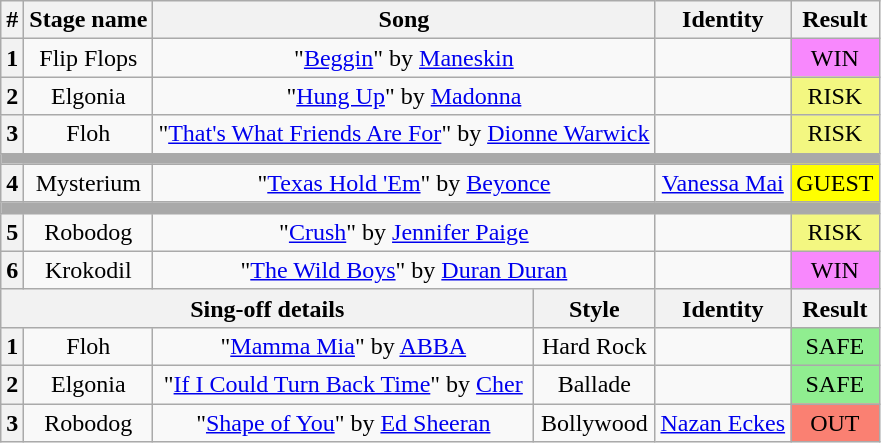<table class="wikitable plainrowheaders" style="text-align: center;">
<tr>
<th>#</th>
<th>Stage name</th>
<th colspan=2>Song</th>
<th>Identity</th>
<th>Result</th>
</tr>
<tr>
<th>1</th>
<td>Flip Flops</td>
<td colspan=2>"<a href='#'>Beggin</a>" by <a href='#'>Maneskin</a></td>
<td></td>
<td bgcolor="#F888FD">WIN</td>
</tr>
<tr>
<th>2</th>
<td>Elgonia</td>
<td colspan=2>"<a href='#'>Hung Up</a>" by <a href='#'>Madonna</a></td>
<td></td>
<td bgcolor="F3F781">RISK</td>
</tr>
<tr>
<th>3</th>
<td>Floh</td>
<td colspan=2>"<a href='#'>That's What Friends Are For</a>" by <a href='#'>Dionne Warwick</a></td>
<td></td>
<td bgcolor="F3F781">RISK</td>
</tr>
<tr>
<td colspan="6" style="background:darkgray"></td>
</tr>
<tr>
<th>4</th>
<td>Mysterium</td>
<td colspan=2>"<a href='#'>Texas Hold 'Em</a>" by <a href='#'>Beyonce</a></td>
<td><a href='#'>Vanessa Mai</a></td>
<td bgcolor=yellow>GUEST</td>
</tr>
<tr>
<td colspan="6" style="background:darkgray"></td>
</tr>
<tr>
<th>5</th>
<td>Robodog</td>
<td colspan=2>"<a href='#'>Crush</a>" by <a href='#'>Jennifer Paige</a></td>
<td></td>
<td bgcolor="F3F781">RISK</td>
</tr>
<tr>
<th>6</th>
<td>Krokodil</td>
<td colspan=2>"<a href='#'>The Wild Boys</a>" by <a href='#'>Duran Duran</a></td>
<td></td>
<td bgcolor="#F888FD">WIN</td>
</tr>
<tr>
<th colspan="3">Sing-off details</th>
<th>Style</th>
<th>Identity</th>
<th>Result</th>
</tr>
<tr>
<th>1</th>
<td>Floh</td>
<td>"<a href='#'>Mamma Mia</a>" by <a href='#'>ABBA</a></td>
<td>Hard Rock</td>
<td></td>
<td bgcolor=lightgreen>SAFE</td>
</tr>
<tr>
<th>2</th>
<td>Elgonia</td>
<td>"<a href='#'>If I Could Turn Back Time</a>" by <a href='#'>Cher</a></td>
<td>Ballade</td>
<td></td>
<td bgcolor=lightgreen>SAFE</td>
</tr>
<tr>
<th>3</th>
<td>Robodog</td>
<td>"<a href='#'>Shape of You</a>" by <a href='#'>Ed Sheeran</a></td>
<td>Bollywood</td>
<td><a href='#'>Nazan Eckes</a></td>
<td bgcolor=salmon>OUT</td>
</tr>
</table>
